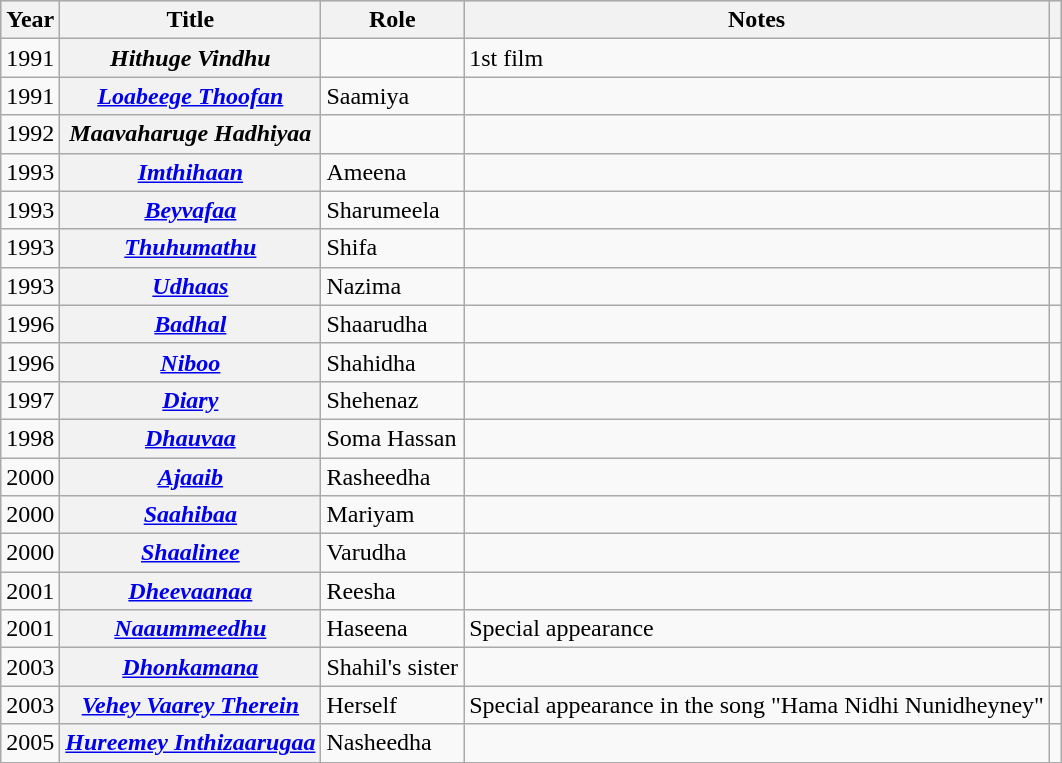<table class="wikitable sortable plainrowheaders">
<tr style="background:#ccc; text-align:center;">
<th scope="col">Year</th>
<th scope="col">Title</th>
<th scope="col">Role</th>
<th scope="col">Notes</th>
<th scope="col" class="unsortable"></th>
</tr>
<tr>
<td>1991</td>
<th scope="row"><em>Hithuge Vindhu</em></th>
<td></td>
<td>1st film</td>
<td></td>
</tr>
<tr>
<td>1991</td>
<th scope="row"><em><a href='#'>Loabeege Thoofan</a></em></th>
<td>Saamiya</td>
<td></td>
<td style="text-align: center;"></td>
</tr>
<tr>
<td>1992</td>
<th scope="row"><em>Maavaharuge Hadhiyaa</em></th>
<td></td>
<td></td>
<td></td>
</tr>
<tr>
<td>1993</td>
<th scope="row"><em><a href='#'>Imthihaan</a></em></th>
<td>Ameena</td>
<td></td>
<td style="text-align: center;"></td>
</tr>
<tr>
<td>1993</td>
<th scope="row"><em><a href='#'>Beyvafaa</a></em></th>
<td>Sharumeela</td>
<td></td>
<td style="text-align: center;"></td>
</tr>
<tr>
<td>1993</td>
<th scope="row"><em><a href='#'>Thuhumathu</a></em></th>
<td>Shifa</td>
<td></td>
<td style="text-align: center;"></td>
</tr>
<tr>
<td>1993</td>
<th scope="row"><em><a href='#'>Udhaas</a></em></th>
<td>Nazima</td>
<td></td>
<td style="text-align: center;"></td>
</tr>
<tr>
<td>1996</td>
<th scope="row"><em><a href='#'>Badhal</a></em></th>
<td>Shaarudha</td>
<td></td>
<td style="text-align: center;"></td>
</tr>
<tr>
<td>1996</td>
<th scope="row"><em><a href='#'>Niboo</a></em></th>
<td>Shahidha</td>
<td></td>
<td style="text-align: center;"></td>
</tr>
<tr>
<td>1997</td>
<th scope="row"><em><a href='#'>Diary</a></em></th>
<td>Shehenaz</td>
<td></td>
<td style="text-align: center;"></td>
</tr>
<tr>
<td>1998</td>
<th scope="row"><em><a href='#'>Dhauvaa</a></em></th>
<td>Soma Hassan</td>
<td></td>
<td style="text-align: center;"></td>
</tr>
<tr>
<td>2000</td>
<th scope="row"><em><a href='#'>Ajaaib</a></em></th>
<td>Rasheedha</td>
<td></td>
<td style="text-align: center;"></td>
</tr>
<tr>
<td>2000</td>
<th scope="row"><em><a href='#'>Saahibaa</a></em></th>
<td>Mariyam</td>
<td></td>
<td style="text-align: center;"></td>
</tr>
<tr>
<td>2000</td>
<th scope="row"><em><a href='#'>Shaalinee</a></em></th>
<td>Varudha</td>
<td></td>
<td style="text-align: center;"></td>
</tr>
<tr>
<td>2001</td>
<th scope="row"><em><a href='#'>Dheevaanaa</a></em></th>
<td>Reesha</td>
<td></td>
<td style="text-align: center;"></td>
</tr>
<tr>
<td>2001</td>
<th scope="row"><em><a href='#'>Naaummeedhu</a></em></th>
<td>Haseena</td>
<td>Special appearance</td>
<td style="text-align: center;"></td>
</tr>
<tr>
<td>2003</td>
<th scope="row"><em><a href='#'>Dhonkamana</a></em></th>
<td>Shahil's sister</td>
<td></td>
<td style="text-align: center;"></td>
</tr>
<tr>
<td>2003</td>
<th scope="row"><em><a href='#'>Vehey Vaarey Therein</a></em></th>
<td>Herself</td>
<td>Special appearance in the song "Hama Nidhi Nunidheyney"</td>
<td style="text-align: center;"></td>
</tr>
<tr>
<td>2005</td>
<th scope="row"><em><a href='#'>Hureemey Inthizaarugaa</a></em></th>
<td>Nasheedha</td>
<td></td>
<td style="text-align: center;"></td>
</tr>
<tr>
</tr>
</table>
